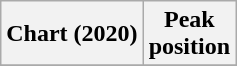<table class="wikitable sortable plainrowheaders" style="text-align:center">
<tr>
<th scope="col">Chart (2020)</th>
<th scope="col">Peak<br>position</th>
</tr>
<tr>
</tr>
</table>
